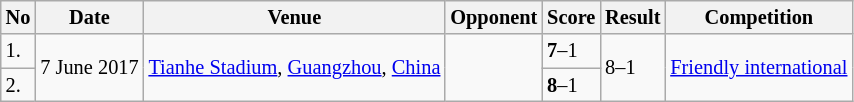<table class="wikitable" style="font-size:85%;">
<tr>
<th>No</th>
<th>Date</th>
<th>Venue</th>
<th>Opponent</th>
<th>Score</th>
<th>Result</th>
<th>Competition</th>
</tr>
<tr>
<td>1.</td>
<td rowspan="2">7 June 2017</td>
<td rowspan="2"><a href='#'>Tianhe Stadium</a>, <a href='#'>Guangzhou</a>, <a href='#'>China</a></td>
<td rowspan="2"></td>
<td><strong>7</strong>–1</td>
<td rowspan="2">8–1</td>
<td rowspan="2"><a href='#'>Friendly international</a></td>
</tr>
<tr>
<td>2.</td>
<td><strong>8</strong>–1</td>
</tr>
</table>
